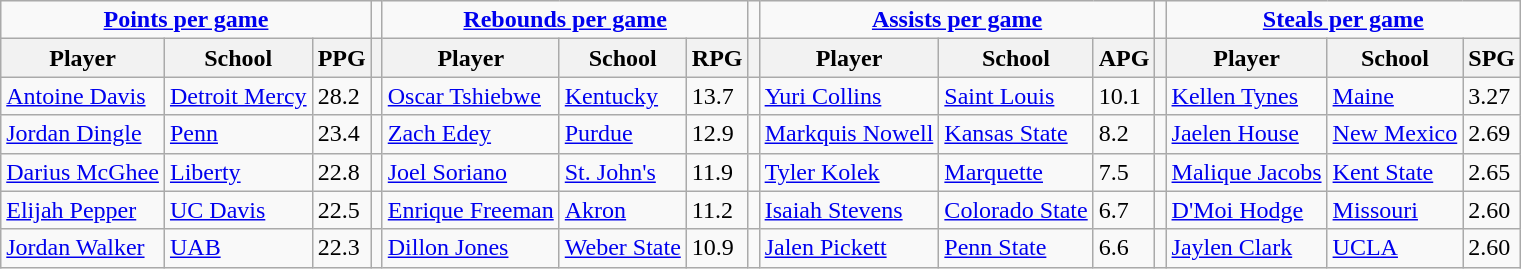<table class="wikitable" style="text-align: left;">
<tr>
<td colspan=3 style="text-align:center;"><strong><a href='#'>Points per game</a></strong></td>
<td></td>
<td colspan=3 style="text-align:center;"><strong><a href='#'>Rebounds per game</a></strong></td>
<td></td>
<td colspan=3 style="text-align:center;"><strong><a href='#'>Assists per game</a></strong></td>
<td></td>
<td colspan=3 style="text-align:center;"><strong><a href='#'>Steals per game</a></strong></td>
</tr>
<tr>
<th>Player</th>
<th>School</th>
<th>PPG</th>
<th></th>
<th>Player</th>
<th>School</th>
<th>RPG</th>
<th></th>
<th>Player</th>
<th>School</th>
<th>APG</th>
<th></th>
<th>Player</th>
<th>School</th>
<th>SPG</th>
</tr>
<tr>
<td><a href='#'>Antoine Davis</a></td>
<td><a href='#'>Detroit Mercy</a></td>
<td>28.2</td>
<td></td>
<td><a href='#'>Oscar Tshiebwe</a></td>
<td><a href='#'>Kentucky</a></td>
<td>13.7</td>
<td></td>
<td><a href='#'>Yuri Collins</a></td>
<td><a href='#'>Saint Louis</a></td>
<td>10.1</td>
<td></td>
<td><a href='#'>Kellen Tynes</a></td>
<td><a href='#'>Maine</a></td>
<td>3.27</td>
</tr>
<tr>
<td><a href='#'>Jordan Dingle</a></td>
<td><a href='#'>Penn</a></td>
<td>23.4</td>
<td></td>
<td><a href='#'>Zach Edey</a></td>
<td><a href='#'>Purdue</a></td>
<td>12.9</td>
<td></td>
<td><a href='#'>Markquis Nowell</a></td>
<td><a href='#'>Kansas State</a></td>
<td>8.2</td>
<td></td>
<td><a href='#'>Jaelen House</a></td>
<td><a href='#'>New Mexico</a></td>
<td>2.69</td>
</tr>
<tr>
<td><a href='#'>Darius McGhee</a></td>
<td><a href='#'>Liberty</a></td>
<td>22.8</td>
<td></td>
<td><a href='#'>Joel Soriano</a></td>
<td><a href='#'>St. John's</a></td>
<td>11.9</td>
<td></td>
<td><a href='#'>Tyler Kolek</a></td>
<td><a href='#'>Marquette</a></td>
<td>7.5</td>
<td></td>
<td><a href='#'>Malique Jacobs</a></td>
<td><a href='#'>Kent State</a></td>
<td>2.65</td>
</tr>
<tr>
<td><a href='#'>Elijah Pepper</a></td>
<td><a href='#'>UC Davis</a></td>
<td>22.5</td>
<td></td>
<td><a href='#'>Enrique Freeman</a></td>
<td><a href='#'>Akron</a></td>
<td>11.2</td>
<td></td>
<td><a href='#'>Isaiah Stevens</a></td>
<td><a href='#'>Colorado State</a></td>
<td>6.7</td>
<td></td>
<td><a href='#'>D'Moi Hodge</a></td>
<td><a href='#'>Missouri</a></td>
<td>2.60</td>
</tr>
<tr>
<td><a href='#'>Jordan Walker</a></td>
<td><a href='#'>UAB</a></td>
<td>22.3</td>
<td></td>
<td><a href='#'>Dillon Jones</a></td>
<td><a href='#'>Weber State</a></td>
<td>10.9</td>
<td></td>
<td><a href='#'>Jalen Pickett</a></td>
<td><a href='#'>Penn State</a></td>
<td>6.6</td>
<td></td>
<td><a href='#'>Jaylen Clark</a></td>
<td><a href='#'>UCLA</a></td>
<td>2.60</td>
</tr>
</table>
